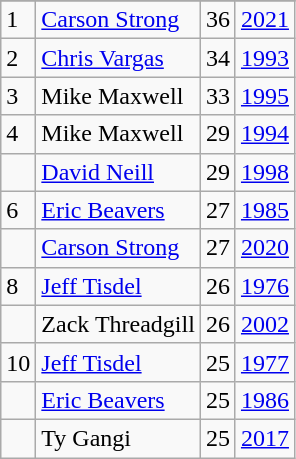<table class="wikitable">
<tr>
</tr>
<tr>
<td>1</td>
<td><a href='#'>Carson Strong</a></td>
<td>36</td>
<td><a href='#'>2021</a></td>
</tr>
<tr>
<td>2</td>
<td><a href='#'>Chris Vargas</a></td>
<td>34</td>
<td><a href='#'>1993</a></td>
</tr>
<tr>
<td>3</td>
<td>Mike Maxwell</td>
<td>33</td>
<td><a href='#'>1995</a></td>
</tr>
<tr>
<td>4</td>
<td>Mike Maxwell</td>
<td>29</td>
<td><a href='#'>1994</a></td>
</tr>
<tr>
<td></td>
<td><a href='#'>David Neill</a></td>
<td>29</td>
<td><a href='#'>1998</a></td>
</tr>
<tr>
<td>6</td>
<td><a href='#'>Eric Beavers</a></td>
<td>27</td>
<td><a href='#'>1985</a></td>
</tr>
<tr>
<td></td>
<td><a href='#'>Carson Strong</a></td>
<td>27</td>
<td><a href='#'>2020</a></td>
</tr>
<tr>
<td>8</td>
<td><a href='#'>Jeff Tisdel</a></td>
<td>26</td>
<td><a href='#'>1976</a></td>
</tr>
<tr>
<td></td>
<td>Zack Threadgill</td>
<td>26</td>
<td><a href='#'>2002</a></td>
</tr>
<tr>
<td>10</td>
<td><a href='#'>Jeff Tisdel</a></td>
<td>25</td>
<td><a href='#'>1977</a></td>
</tr>
<tr>
<td></td>
<td><a href='#'>Eric Beavers</a></td>
<td>25</td>
<td><a href='#'>1986</a></td>
</tr>
<tr>
<td></td>
<td>Ty Gangi</td>
<td>25</td>
<td><a href='#'>2017</a></td>
</tr>
</table>
